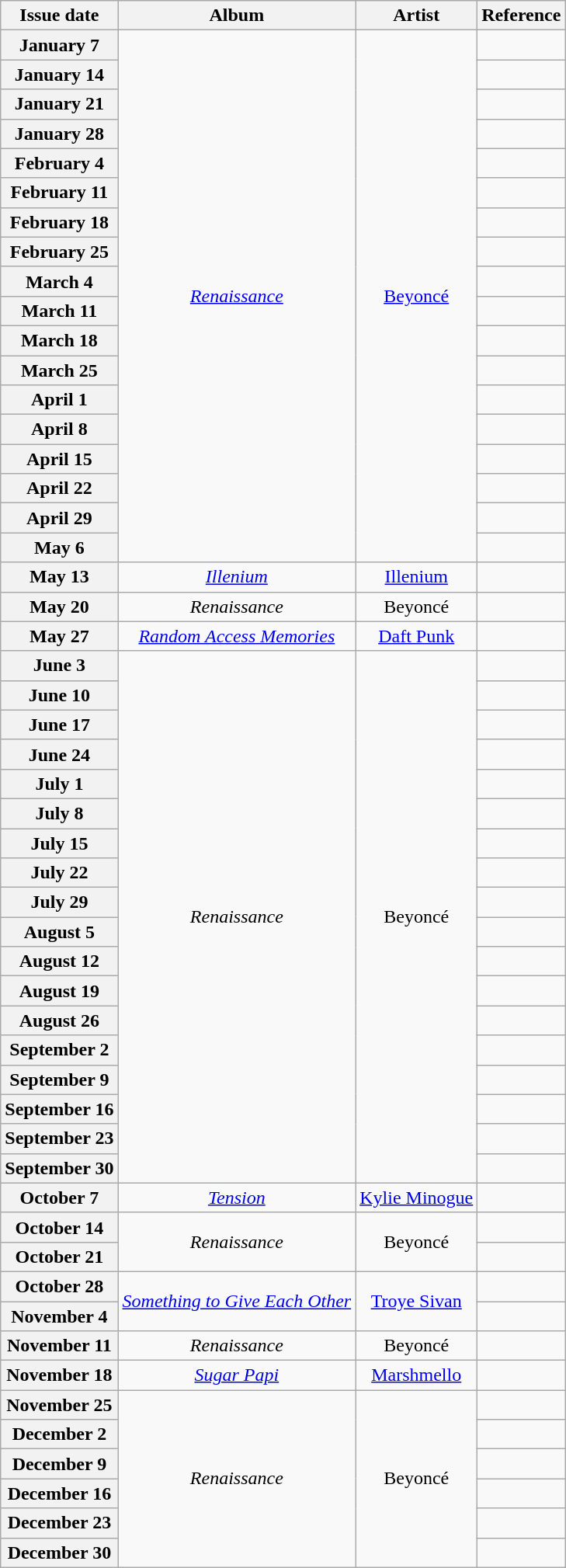<table class="wikitable plainrowheaders" style="text-align:center">
<tr>
<th scope="col">Issue date</th>
<th scope="col">Album</th>
<th scope="col">Artist</th>
<th scope="col">Reference</th>
</tr>
<tr>
<th scope="row">January 7</th>
<td rowspan=18><em><a href='#'>Renaissance</a></em></td>
<td rowspan=18><a href='#'>Beyoncé</a></td>
<td></td>
</tr>
<tr>
<th scope="row">January 14</th>
<td></td>
</tr>
<tr>
<th scope="row">January 21</th>
<td></td>
</tr>
<tr>
<th scope="row">January 28</th>
<td></td>
</tr>
<tr>
<th scope="row">February 4</th>
<td></td>
</tr>
<tr>
<th scope="row">February 11</th>
<td></td>
</tr>
<tr>
<th scope="row">February 18</th>
<td></td>
</tr>
<tr>
<th scope="row">February 25</th>
<td></td>
</tr>
<tr>
<th scope="row">March 4</th>
<td></td>
</tr>
<tr>
<th scope="row">March 11</th>
<td></td>
</tr>
<tr>
<th scope="row">March 18</th>
<td></td>
</tr>
<tr>
<th scope="row">March 25</th>
<td></td>
</tr>
<tr>
<th scope="row">April 1</th>
<td></td>
</tr>
<tr>
<th scope="row">April 8</th>
<td></td>
</tr>
<tr>
<th scope="row">April 15</th>
<td></td>
</tr>
<tr>
<th scope="row">April 22</th>
<td></td>
</tr>
<tr>
<th scope="row">April 29</th>
<td></td>
</tr>
<tr>
<th scope="row">May 6</th>
<td></td>
</tr>
<tr>
<th scope="row">May 13</th>
<td><em><a href='#'>Illenium</a></em></td>
<td><a href='#'>Illenium</a></td>
<td></td>
</tr>
<tr>
<th scope="row">May 20</th>
<td><em>Renaissance</em></td>
<td>Beyoncé</td>
<td></td>
</tr>
<tr>
<th scope="row">May 27</th>
<td><em><a href='#'>Random Access Memories</a></em></td>
<td><a href='#'>Daft Punk</a></td>
<td></td>
</tr>
<tr>
<th scope="row">June 3</th>
<td rowspan=18><em>Renaissance</em></td>
<td rowspan=18>Beyoncé</td>
<td></td>
</tr>
<tr>
<th scope="row">June 10</th>
<td></td>
</tr>
<tr>
<th scope="row">June 17</th>
<td></td>
</tr>
<tr>
<th scope="row">June 24</th>
<td></td>
</tr>
<tr>
<th scope="row">July 1</th>
<td></td>
</tr>
<tr>
<th scope="row">July 8</th>
<td></td>
</tr>
<tr>
<th scope="row">July 15</th>
<td></td>
</tr>
<tr>
<th scope="row">July 22</th>
<td></td>
</tr>
<tr>
<th scope="row">July 29</th>
<td></td>
</tr>
<tr>
<th scope="row">August 5</th>
<td></td>
</tr>
<tr>
<th scope="row">August 12</th>
<td></td>
</tr>
<tr>
<th scope="row">August 19</th>
<td></td>
</tr>
<tr>
<th scope="row">August 26</th>
<td></td>
</tr>
<tr>
<th scope="row">September 2</th>
<td></td>
</tr>
<tr>
<th scope="row">September 9</th>
<td></td>
</tr>
<tr>
<th scope="row">September 16</th>
<td></td>
</tr>
<tr>
<th scope="row">September 23</th>
<td></td>
</tr>
<tr>
<th scope="row">September 30</th>
<td></td>
</tr>
<tr>
<th scope="row">October 7</th>
<td><em><a href='#'>Tension</a></em></td>
<td><a href='#'>Kylie Minogue</a></td>
<td></td>
</tr>
<tr>
<th scope="row">October 14</th>
<td rowspan=2><em>Renaissance</em></td>
<td rowspan=2>Beyoncé</td>
<td></td>
</tr>
<tr>
<th scope="row">October 21</th>
<td></td>
</tr>
<tr>
<th scope="row">October 28</th>
<td rowspan=2><em><a href='#'>Something to Give Each Other</a></em></td>
<td rowspan=2><a href='#'>Troye Sivan</a></td>
<td></td>
</tr>
<tr>
<th scope="row">November 4</th>
<td></td>
</tr>
<tr>
<th scope="row">November 11</th>
<td><em>Renaissance</em></td>
<td>Beyoncé</td>
<td></td>
</tr>
<tr>
<th scope="row">November 18</th>
<td><em><a href='#'>Sugar Papi</a></em></td>
<td><a href='#'>Marshmello</a></td>
<td></td>
</tr>
<tr>
<th scope="row">November 25</th>
<td rowspan=6><em>Renaissance</em></td>
<td rowspan=6>Beyoncé</td>
<td></td>
</tr>
<tr>
<th scope="row">December 2</th>
<td></td>
</tr>
<tr>
<th scope="row">December 9</th>
<td></td>
</tr>
<tr>
<th scope="row">December 16</th>
<td></td>
</tr>
<tr>
<th scope="row">December 23</th>
<td></td>
</tr>
<tr>
<th scope="row">December 30</th>
<td></td>
</tr>
</table>
